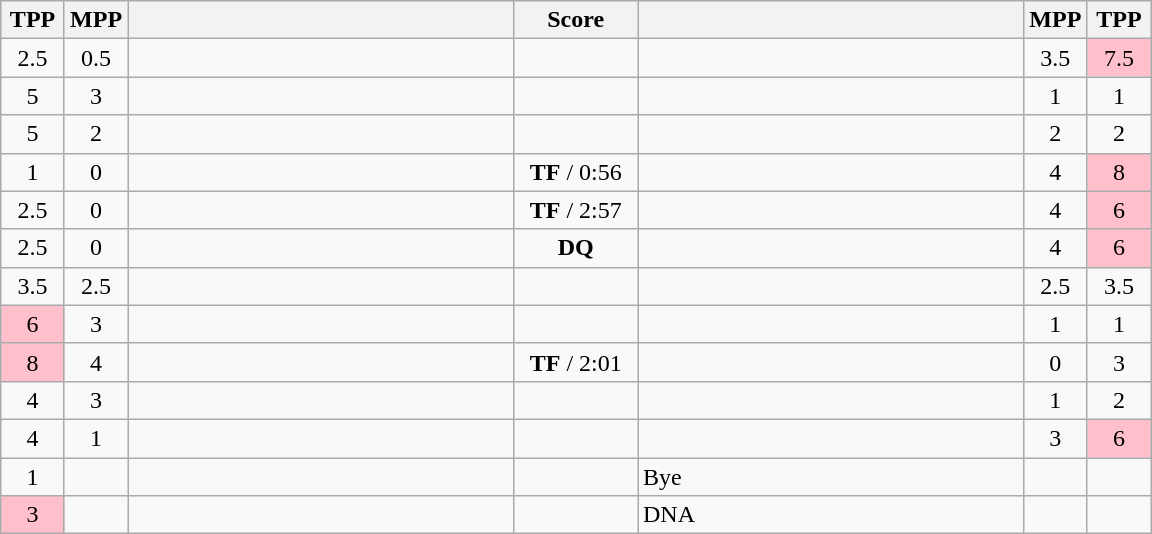<table class="wikitable" style="text-align: center;" |>
<tr>
<th width="35">TPP</th>
<th width="35">MPP</th>
<th width="250"></th>
<th width="75">Score</th>
<th width="250"></th>
<th width="35">MPP</th>
<th width="35">TPP</th>
</tr>
<tr>
<td>2.5</td>
<td>0.5</td>
<td style="text-align:left;"><strong></strong></td>
<td></td>
<td style="text-align:left;"></td>
<td>3.5</td>
<td bgcolor=pink>7.5</td>
</tr>
<tr>
<td>5</td>
<td>3</td>
<td style="text-align:left;"></td>
<td></td>
<td style="text-align:left;"><strong></strong></td>
<td>1</td>
<td>1</td>
</tr>
<tr>
<td>5</td>
<td>2</td>
<td style="text-align:left;"></td>
<td></td>
<td style="text-align:left;"></td>
<td>2</td>
<td>2</td>
</tr>
<tr>
<td>1</td>
<td>0</td>
<td style="text-align:left;"><strong></strong></td>
<td><strong>TF</strong> / 0:56</td>
<td style="text-align:left;"></td>
<td>4</td>
<td bgcolor=pink>8</td>
</tr>
<tr>
<td>2.5</td>
<td>0</td>
<td style="text-align:left;"><strong></strong></td>
<td><strong>TF</strong> / 2:57</td>
<td style="text-align:left;"></td>
<td>4</td>
<td bgcolor=pink>6</td>
</tr>
<tr>
<td>2.5</td>
<td>0</td>
<td style="text-align:left;"><strong></strong></td>
<td><strong>DQ</strong></td>
<td style="text-align:left;"></td>
<td>4</td>
<td bgcolor=pink>6</td>
</tr>
<tr>
<td>3.5</td>
<td>2.5</td>
<td style="text-align:left;"></td>
<td></td>
<td style="text-align:left;"></td>
<td>2.5</td>
<td>3.5</td>
</tr>
<tr>
<td bgcolor=pink>6</td>
<td>3</td>
<td style="text-align:left;"></td>
<td></td>
<td style="text-align:left;"><strong></strong></td>
<td>1</td>
<td>1</td>
</tr>
<tr>
<td bgcolor=pink>8</td>
<td>4</td>
<td style="text-align:left;"></td>
<td><strong>TF</strong> / 2:01</td>
<td style="text-align:left;"><strong></strong></td>
<td>0</td>
<td>3</td>
</tr>
<tr>
<td>4</td>
<td>3</td>
<td style="text-align:left;"></td>
<td></td>
<td style="text-align:left;"><strong></strong></td>
<td>1</td>
<td>2</td>
</tr>
<tr>
<td>4</td>
<td>1</td>
<td style="text-align:left;"><strong></strong></td>
<td></td>
<td style="text-align:left;"></td>
<td>3</td>
<td bgcolor=pink>6</td>
</tr>
<tr>
<td>1</td>
<td></td>
<td style="text-align:left;"><strong></strong></td>
<td></td>
<td style="text-align:left;">Bye</td>
<td></td>
<td></td>
</tr>
<tr>
<td bgcolor=pink>3</td>
<td></td>
<td style="text-align:left;"></td>
<td></td>
<td style="text-align:left;">DNA</td>
<td></td>
<td></td>
</tr>
</table>
